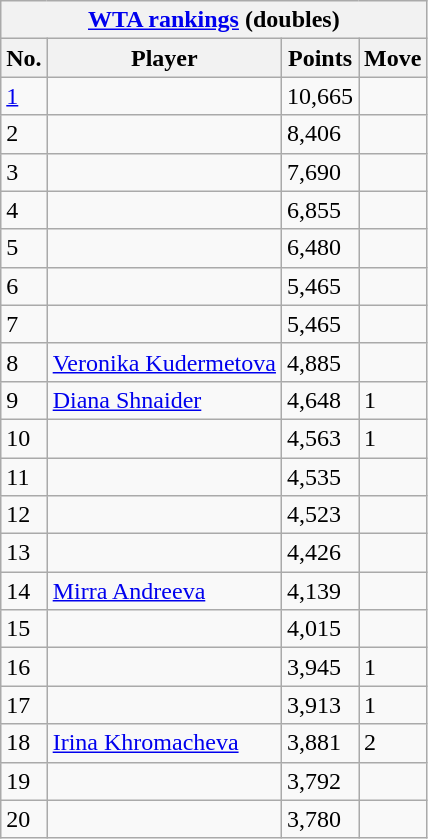<table class="wikitable nowrap defaultcenter col2left" style="display:inline-table">
<tr>
<th colspan="4" scope="col"><a href='#'>WTA rankings</a> (doubles) </th>
</tr>
<tr>
<th scope="col" style="width:30">No.</th>
<th scope="col" style="width:190">Player</th>
<th scope="col" style="width:50">Points</th>
<th scope="col">Move</th>
</tr>
<tr>
<td><a href='#'>1</a></td>
<td></td>
<td>10,665</td>
<td></td>
</tr>
<tr>
<td>2</td>
<td></td>
<td>8,406</td>
<td></td>
</tr>
<tr>
<td>3</td>
<td></td>
<td>7,690</td>
<td></td>
</tr>
<tr>
<td>4</td>
<td></td>
<td>6,855</td>
<td></td>
</tr>
<tr>
<td>5</td>
<td></td>
<td>6,480</td>
<td></td>
</tr>
<tr>
<td>6</td>
<td></td>
<td>5,465</td>
<td></td>
</tr>
<tr>
<td>7</td>
<td></td>
<td>5,465</td>
<td></td>
</tr>
<tr>
<td>8</td>
<td> <a href='#'>Veronika Kudermetova</a></td>
<td>4,885</td>
<td></td>
</tr>
<tr>
<td>9</td>
<td> <a href='#'>Diana Shnaider</a></td>
<td>4,648</td>
<td> 1</td>
</tr>
<tr>
<td>10</td>
<td></td>
<td>4,563</td>
<td> 1</td>
</tr>
<tr>
<td>11</td>
<td></td>
<td>4,535</td>
<td></td>
</tr>
<tr>
<td>12</td>
<td></td>
<td>4,523</td>
<td></td>
</tr>
<tr>
<td>13</td>
<td></td>
<td>4,426</td>
<td></td>
</tr>
<tr>
<td>14</td>
<td> <a href='#'>Mirra Andreeva</a></td>
<td>4,139</td>
<td></td>
</tr>
<tr>
<td>15</td>
<td></td>
<td>4,015</td>
<td></td>
</tr>
<tr>
<td>16</td>
<td></td>
<td>3,945</td>
<td> 1</td>
</tr>
<tr>
<td>17</td>
<td></td>
<td>3,913</td>
<td> 1</td>
</tr>
<tr>
<td>18</td>
<td> <a href='#'>Irina Khromacheva</a></td>
<td>3,881</td>
<td> 2</td>
</tr>
<tr>
<td>19</td>
<td></td>
<td>3,792</td>
<td></td>
</tr>
<tr>
<td>20</td>
<td></td>
<td>3,780</td>
<td></td>
</tr>
</table>
